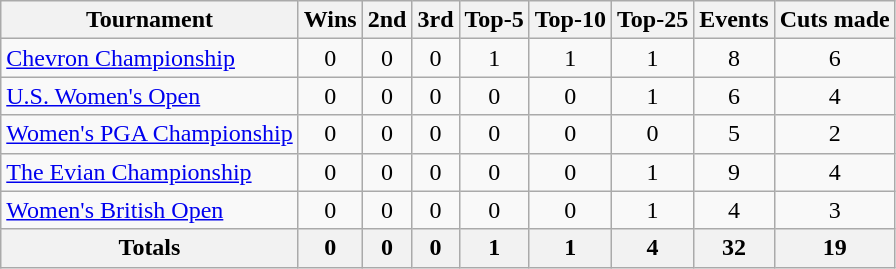<table class=wikitable style=text-align:center>
<tr>
<th>Tournament</th>
<th>Wins</th>
<th>2nd</th>
<th>3rd</th>
<th>Top-5</th>
<th>Top-10</th>
<th>Top-25</th>
<th>Events</th>
<th>Cuts made</th>
</tr>
<tr>
<td align=left><a href='#'>Chevron Championship</a></td>
<td>0</td>
<td>0</td>
<td>0</td>
<td>1</td>
<td>1</td>
<td>1</td>
<td>8</td>
<td>6</td>
</tr>
<tr>
<td align=left><a href='#'>U.S. Women's Open</a></td>
<td>0</td>
<td>0</td>
<td>0</td>
<td>0</td>
<td>0</td>
<td>1</td>
<td>6</td>
<td>4</td>
</tr>
<tr>
<td align=left><a href='#'>Women's PGA Championship</a></td>
<td>0</td>
<td>0</td>
<td>0</td>
<td>0</td>
<td>0</td>
<td>0</td>
<td>5</td>
<td>2</td>
</tr>
<tr>
<td align=left><a href='#'>The Evian Championship</a></td>
<td>0</td>
<td>0</td>
<td>0</td>
<td>0</td>
<td>0</td>
<td>1</td>
<td>9</td>
<td>4</td>
</tr>
<tr>
<td align=left><a href='#'>Women's British Open</a></td>
<td>0</td>
<td>0</td>
<td>0</td>
<td>0</td>
<td>0</td>
<td>1</td>
<td>4</td>
<td>3</td>
</tr>
<tr>
<th>Totals</th>
<th>0</th>
<th>0</th>
<th>0</th>
<th>1</th>
<th>1</th>
<th>4</th>
<th>32</th>
<th>19</th>
</tr>
</table>
